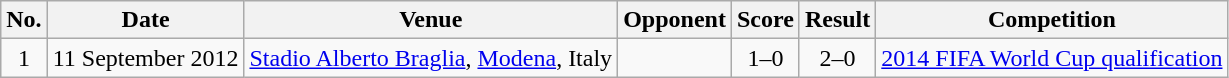<table class="wikitable sortable">
<tr>
<th scope="col">No.</th>
<th scope="col">Date</th>
<th scope="col">Venue</th>
<th scope="col">Opponent</th>
<th scope="col">Score</th>
<th scope="col">Result</th>
<th scope="col">Competition</th>
</tr>
<tr>
<td align="center">1</td>
<td>11 September 2012</td>
<td><a href='#'>Stadio Alberto Braglia</a>, <a href='#'>Modena</a>, Italy</td>
<td></td>
<td align="center">1–0</td>
<td align="center">2–0</td>
<td><a href='#'>2014 FIFA World Cup qualification</a></td>
</tr>
</table>
